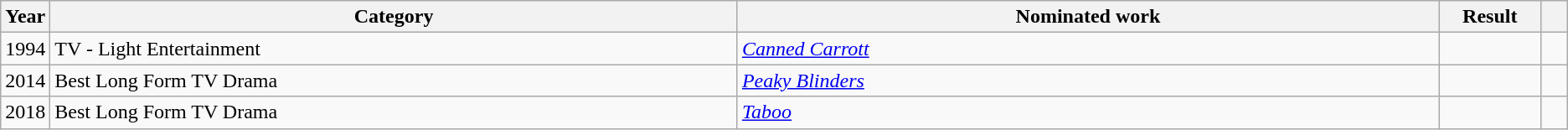<table class="wikitable sortable">
<tr>
<th scope="col" style="width:1em;">Year</th>
<th scope="col" style="width:39em;">Category</th>
<th scope="col" style="width:40em;">Nominated work</th>
<th scope="col" style="width:5em;">Result</th>
<th scope="col" style="width:1em;"class="unsortable"></th>
</tr>
<tr>
<td>1994</td>
<td>TV - Light Entertainment</td>
<td><em><a href='#'>Canned Carrott</a></em></td>
<td></td>
<td></td>
</tr>
<tr>
<td>2014</td>
<td>Best Long Form TV Drama</td>
<td><em><a href='#'>Peaky Blinders</a></em></td>
<td></td>
<td></td>
</tr>
<tr>
<td>2018</td>
<td>Best Long Form TV Drama</td>
<td><em><a href='#'>Taboo</a></em></td>
<td></td>
<td></td>
</tr>
</table>
